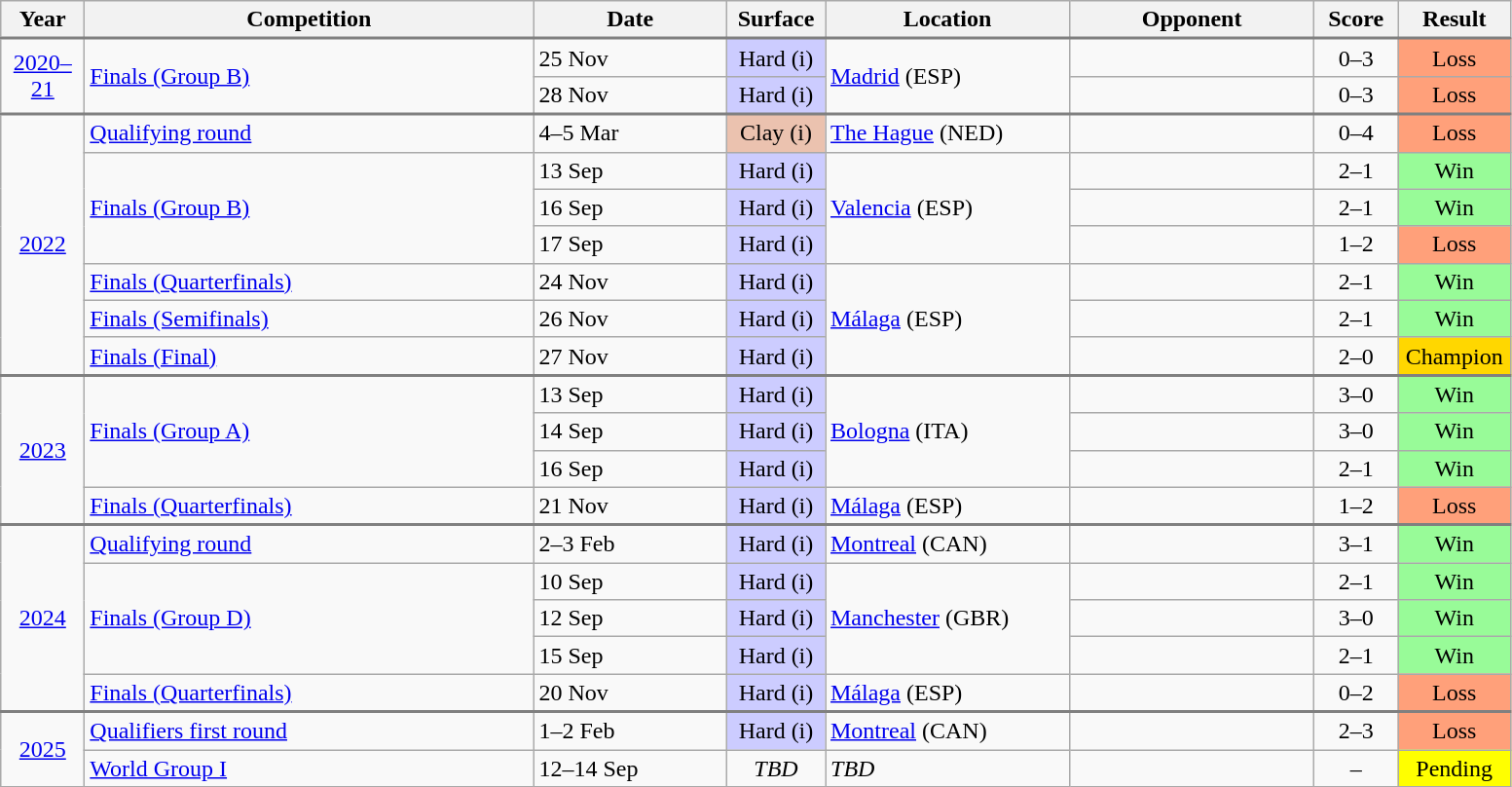<table class="wikitable collapsible">
<tr>
<th style="width:50px;">Year</th>
<th style="width:300px;">Competition</th>
<th style="width:125px;">Date</th>
<th style="width:60px;">Surface</th>
<th style="width:160px;">Location</th>
<th style="width:160px;">Opponent</th>
<th style="width:50px;">Score</th>
<th style="width:70px;">Result</th>
</tr>
<tr style="border-top:2px solid gray;">
<td style="text-align:center;" rowspan=2><a href='#'>2020–21</a></td>
<td rowspan=2><a href='#'>Finals (Group B)</a></td>
<td>25 Nov</td>
<td style="background:#ccccff; text-align:center;">Hard (i)</td>
<td rowspan=2><a href='#'>Madrid</a> (ESP)</td>
<td></td>
<td style="text-align:center;">0–3</td>
<td style="background:#ffa07a; text-align:center;">Loss</td>
</tr>
<tr>
<td>28 Nov</td>
<td style="background:#ccccff; text-align:center;">Hard (i)</td>
<td></td>
<td style="text-align:center;">0–3</td>
<td style="background:#ffa07a; text-align:center;">Loss</td>
</tr>
<tr style="border-top:2px solid gray;">
<td style="text-align:center;" rowspan=7><a href='#'>2022</a></td>
<td><a href='#'>Qualifying round</a></td>
<td>4–5 Mar</td>
<td style="background:#ebc2af; text-align:center;">Clay (i)</td>
<td><a href='#'>The Hague</a> (NED)</td>
<td></td>
<td style="text-align:center;">0–4</td>
<td style="background:#ffa07a; text-align:center;">Loss</td>
</tr>
<tr>
<td rowspan=3><a href='#'>Finals (Group B)</a></td>
<td>13 Sep</td>
<td style="background:#ccccff; text-align:center;">Hard (i)</td>
<td rowspan=3><a href='#'>Valencia</a> (ESP)</td>
<td></td>
<td style="text-align:center;">2–1</td>
<td style="background:#98fb98; text-align:center;">Win</td>
</tr>
<tr>
<td>16 Sep</td>
<td style="background:#ccccff; text-align:center;">Hard (i)</td>
<td></td>
<td style="text-align:center;">2–1</td>
<td style="background:#98fb98; text-align:center;">Win</td>
</tr>
<tr>
<td>17 Sep</td>
<td style="background:#ccccff; text-align:center;">Hard (i)</td>
<td></td>
<td style="text-align:center;">1–2</td>
<td style="background:#ffa07a; text-align:center;">Loss</td>
</tr>
<tr>
<td><a href='#'>Finals (Quarterfinals)</a></td>
<td>24 Nov</td>
<td style="background:#ccccff; text-align:center;">Hard (i)</td>
<td rowspan=3><a href='#'>Málaga</a> (ESP)</td>
<td></td>
<td style="text-align:center;">2–1</td>
<td style="background:#98fb98; text-align:center;">Win</td>
</tr>
<tr>
<td><a href='#'>Finals (Semifinals)</a></td>
<td>26 Nov</td>
<td style="background:#ccccff; text-align:center;">Hard (i)</td>
<td></td>
<td style="text-align:center;">2–1</td>
<td style="background:#98fb98; text-align:center;">Win</td>
</tr>
<tr>
<td><a href='#'>Finals (Final)</a></td>
<td>27 Nov</td>
<td style="background:#ccccff; text-align:center;">Hard (i)</td>
<td></td>
<td style="text-align:center;">2–0</td>
<td style="background:gold; text-align:center;">Champion</td>
</tr>
<tr style="border-top:2px solid gray;">
<td style="text-align:center;" rowspan=4><a href='#'>2023</a></td>
<td rowspan=3><a href='#'>Finals (Group A)</a></td>
<td>13 Sep</td>
<td style="background:#ccccff; text-align:center;">Hard (i)</td>
<td rowspan=3><a href='#'>Bologna</a> (ITA)</td>
<td></td>
<td style="text-align:center;">3–0</td>
<td style="background:#98fb98; text-align:center;">Win</td>
</tr>
<tr>
<td>14 Sep</td>
<td style="background:#ccccff; text-align:center;">Hard (i)</td>
<td></td>
<td style="text-align:center;">3–0</td>
<td style="background:#98fb98; text-align:center;">Win</td>
</tr>
<tr>
<td>16 Sep</td>
<td style="background:#ccccff; text-align:center;">Hard (i)</td>
<td></td>
<td style="text-align:center;">2–1</td>
<td style="background:#98fb98; text-align:center;">Win</td>
</tr>
<tr>
<td><a href='#'>Finals (Quarterfinals)</a></td>
<td>21 Nov</td>
<td style="background:#ccccff; text-align:center;">Hard (i)</td>
<td><a href='#'>Málaga</a> (ESP)</td>
<td></td>
<td style="text-align:center;">1–2</td>
<td style="background:#ffa07a; text-align:center;">Loss</td>
</tr>
<tr style="border-top:2px solid gray;">
<td style="text-align:center;" rowspan=5><a href='#'>2024</a></td>
<td><a href='#'>Qualifying round</a></td>
<td>2–3 Feb</td>
<td style="background:#ccccff; text-align:center;">Hard (i)</td>
<td><a href='#'>Montreal</a> (CAN)</td>
<td></td>
<td style="text-align:center;">3–1</td>
<td style="background:#98fb98; text-align:center;">Win</td>
</tr>
<tr>
<td rowspan=3><a href='#'>Finals (Group D)</a></td>
<td>10 Sep</td>
<td style="background:#ccccff; text-align:center;">Hard (i)</td>
<td rowspan=3><a href='#'>Manchester</a> (GBR)</td>
<td></td>
<td style="text-align:center;">2–1</td>
<td style="background:#98fb98; text-align:center;">Win</td>
</tr>
<tr>
<td>12 Sep</td>
<td style="background:#ccccff; text-align:center;">Hard (i)</td>
<td></td>
<td style="text-align:center;">3–0</td>
<td style="background:#98fb98; text-align:center;">Win</td>
</tr>
<tr>
<td>15 Sep</td>
<td style="background:#ccccff; text-align:center;">Hard (i)</td>
<td></td>
<td style="text-align:center;">2–1</td>
<td style="background:#98fb98; text-align:center;">Win</td>
</tr>
<tr>
<td><a href='#'>Finals (Quarterfinals)</a></td>
<td>20 Nov</td>
<td style="background:#ccccff; text-align:center;">Hard (i)</td>
<td><a href='#'>Málaga</a> (ESP)</td>
<td></td>
<td style="text-align:center;">0–2</td>
<td style="background:#ffa07a; text-align:center;">Loss</td>
</tr>
<tr style="border-top:2px solid gray;">
<td style="text-align:center;" rowspan=7><a href='#'>2025</a></td>
<td><a href='#'>Qualifiers first round</a></td>
<td>1–2 Feb</td>
<td style="background:#ccccff; text-align:center;">Hard (i)</td>
<td><a href='#'>Montreal</a> (CAN)</td>
<td></td>
<td style="text-align:center;">2–3</td>
<td style="background:#ffa07a; text-align:center;">Loss</td>
</tr>
<tr>
<td><a href='#'>World Group I</a></td>
<td>12–14 Sep</td>
<td style="background:#; text-align:center;"><em>TBD</em></td>
<td><em>TBD</em></td>
<td></td>
<td style="text-align:center;">–</td>
<td style="background:yellow; text-align:center;">Pending</td>
</tr>
</table>
